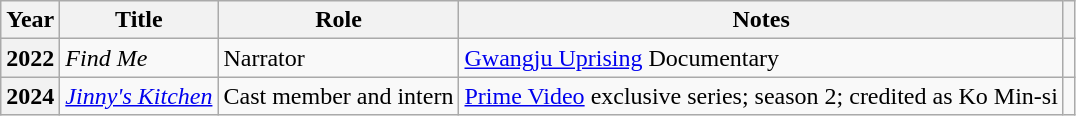<table class="wikitable  plainrowheaders">
<tr>
<th scope="col">Year</th>
<th scope="col">Title</th>
<th scope="col">Role</th>
<th scope="col">Notes</th>
<th scope="col" class="unsortable"></th>
</tr>
<tr>
<th scope="row">2022</th>
<td><em>Find Me</em></td>
<td>Narrator</td>
<td><a href='#'>Gwangju Uprising</a> Documentary</td>
<td align="center"></td>
</tr>
<tr>
<th scope="row">2024</th>
<td><em><a href='#'>Jinny's Kitchen</a></em></td>
<td>Cast member and intern</td>
<td><a href='#'>Prime Video</a> exclusive series; season 2; credited as Ko Min-si</td>
<td align="center"></td>
</tr>
</table>
